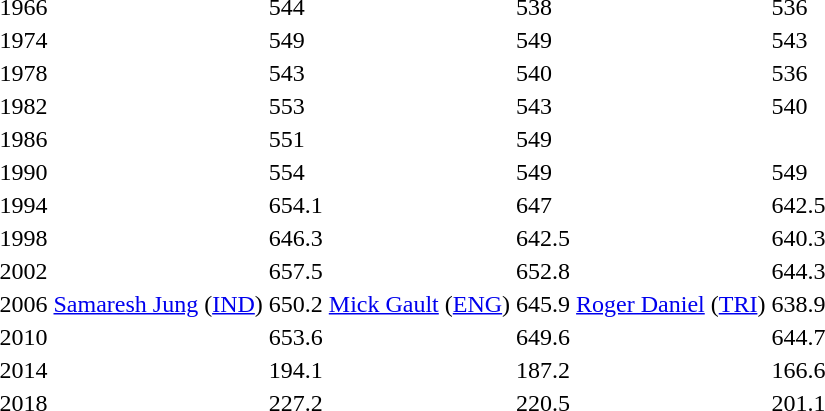<table>
<tr>
<td>1966</td>
<td></td>
<td>544</td>
<td></td>
<td>538</td>
<td></td>
<td>536</td>
</tr>
<tr>
<td>1974</td>
<td></td>
<td>549</td>
<td></td>
<td>549</td>
<td></td>
<td>543</td>
</tr>
<tr>
<td>1978</td>
<td></td>
<td>543</td>
<td></td>
<td>540</td>
<td></td>
<td>536</td>
</tr>
<tr>
<td>1982</td>
<td></td>
<td>553</td>
<td></td>
<td>543</td>
<td></td>
<td>540</td>
</tr>
<tr>
<td>1986</td>
<td></td>
<td>551</td>
<td><br></td>
<td>549</td>
<td></td>
<td></td>
</tr>
<tr>
<td>1990</td>
<td></td>
<td>554</td>
<td></td>
<td>549</td>
<td></td>
<td>549</td>
</tr>
<tr>
<td>1994</td>
<td></td>
<td>654.1</td>
<td></td>
<td>647</td>
<td></td>
<td>642.5</td>
</tr>
<tr>
<td>1998</td>
<td></td>
<td>646.3</td>
<td></td>
<td>642.5</td>
<td></td>
<td>640.3</td>
</tr>
<tr>
<td>2002</td>
<td></td>
<td>657.5</td>
<td></td>
<td>652.8</td>
<td></td>
<td>644.3</td>
</tr>
<tr>
<td>2006</td>
<td> <a href='#'>Samaresh Jung</a> (<a href='#'>IND</a>)</td>
<td>650.2</td>
<td> <a href='#'>Mick Gault</a> (<a href='#'>ENG</a>)</td>
<td>645.9</td>
<td> <a href='#'>Roger Daniel</a> (<a href='#'>TRI</a>)</td>
<td>638.9</td>
</tr>
<tr>
<td>2010<br></td>
<td></td>
<td>653.6</td>
<td></td>
<td>649.6</td>
<td></td>
<td>644.7</td>
</tr>
<tr>
<td>2014<br></td>
<td></td>
<td>194.1</td>
<td></td>
<td>187.2</td>
<td></td>
<td>166.6</td>
</tr>
<tr>
<td>2018<br></td>
<td></td>
<td>227.2</td>
<td></td>
<td>220.5</td>
<td></td>
<td>201.1</td>
</tr>
</table>
